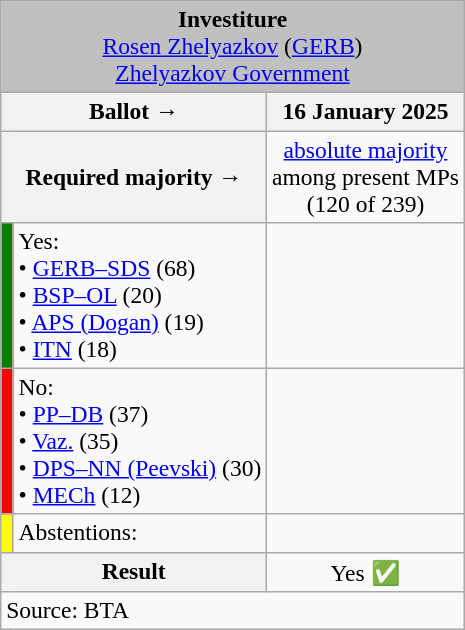<table class="wikitable mw-collapsible mw-uncollapsed" style="text-align:center; font-size:98%;">
<tr>
<td colspan="3" align="center" bgcolor="#C0C0C0"><strong>Investiture</strong><br><a href='#'>Rosen Zhelyazkov</a> (<a href='#'>GERB</a>)<br><a href='#'>Zhelyazkov Government</a></td>
</tr>
<tr>
<th colspan="2" style="width:150px;">Ballot →</th>
<th>16 January 2025</th>
</tr>
<tr>
<th colspan="2">Required majority →</th>
<td><a href='#'>absolute majority</a><br> among present MPs<br>(120 of 239)</td>
</tr>
<tr>
<th style="width:1px; background:green;"></th>
<td style="text-align:left;">Yes:<br>• <a href='#'>GERB–SDS</a> (68)<br>• <a href='#'>BSP–OL</a> (20)<br>• <a href='#'>APS (Dogan)</a> (19)<br>• <a href='#'>ITN</a> (18)</td>
<td></td>
</tr>
<tr>
<th style="background:red;"></th>
<td style="text-align:left;">No:<br>• <a href='#'>PP–DB</a> (37)<br>• <a href='#'>Vaz.</a> (35)<br>• <a href='#'>DPS–NN (Peevski)</a> (30)<br>• <a href='#'>MECh</a> (12)</td>
<td></td>
</tr>
<tr>
<th style="background:yellow;"></th>
<td style="text-align:left;">Abstentions:</td>
<td></td>
</tr>
<tr>
<th colspan="2">Result</th>
<td>Yes ✅</td>
</tr>
<tr>
<td style="text-align:left;" colspan="3">Source: BTA</td>
</tr>
</table>
